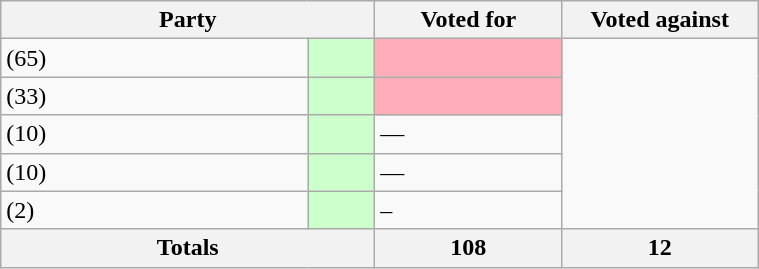<table class="wikitable" style="width:40%;">
<tr>
<th style="width:20%;" colspan="2">Party</th>
<th style="width:10%;">Voted for</th>
<th style="width:10%;">Voted against</th>
</tr>
<tr>
<td> (65)</td>
<td style="background:#cfc;"></td>
<td style="background:#ffaeb9;"></td>
</tr>
<tr>
<td> (33)</td>
<td style="background:#cfc;"></td>
<td style="background:#ffaeb9;"></td>
</tr>
<tr>
<td> (10)</td>
<td style="background:#cfc;"></td>
<td>—</td>
</tr>
<tr>
<td> (10)</td>
<td style="background:#cfc;"></td>
<td>—</td>
</tr>
<tr>
<td> (2)</td>
<td style="background:#cfc;"></td>
<td>–</td>
</tr>
<tr>
<th colspan=2>Totals</th>
<th>108</th>
<th>12</th>
</tr>
</table>
